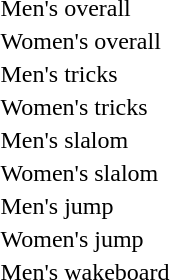<table>
<tr>
<td>Men's overall <br></td>
<td></td>
<td></td>
<td></td>
</tr>
<tr>
<td>Women's overall <br></td>
<td></td>
<td></td>
<td></td>
</tr>
<tr>
<td>Men's tricks <br></td>
<td></td>
<td></td>
<td></td>
</tr>
<tr>
<td>Women's tricks <br></td>
<td></td>
<td></td>
<td></td>
</tr>
<tr>
<td>Men's slalom <br></td>
<td></td>
<td></td>
<td></td>
</tr>
<tr>
<td>Women's slalom <br></td>
<td></td>
<td></td>
<td></td>
</tr>
<tr>
<td>Men's jump <br></td>
<td></td>
<td></td>
<td></td>
</tr>
<tr>
<td>Women's jump <br></td>
<td></td>
<td></td>
<td></td>
</tr>
<tr>
<td>Men's wakeboard <br></td>
<td></td>
<td></td>
<td></td>
</tr>
</table>
